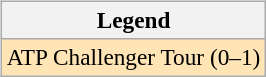<table>
<tr valign=top>
<td><br><table class="wikitable" style=font-size:97%>
<tr>
<th>Legend</th>
</tr>
<tr style="background:moccasin;">
<td>ATP Challenger Tour (0–1)</td>
</tr>
</table>
</td>
<td></td>
</tr>
</table>
